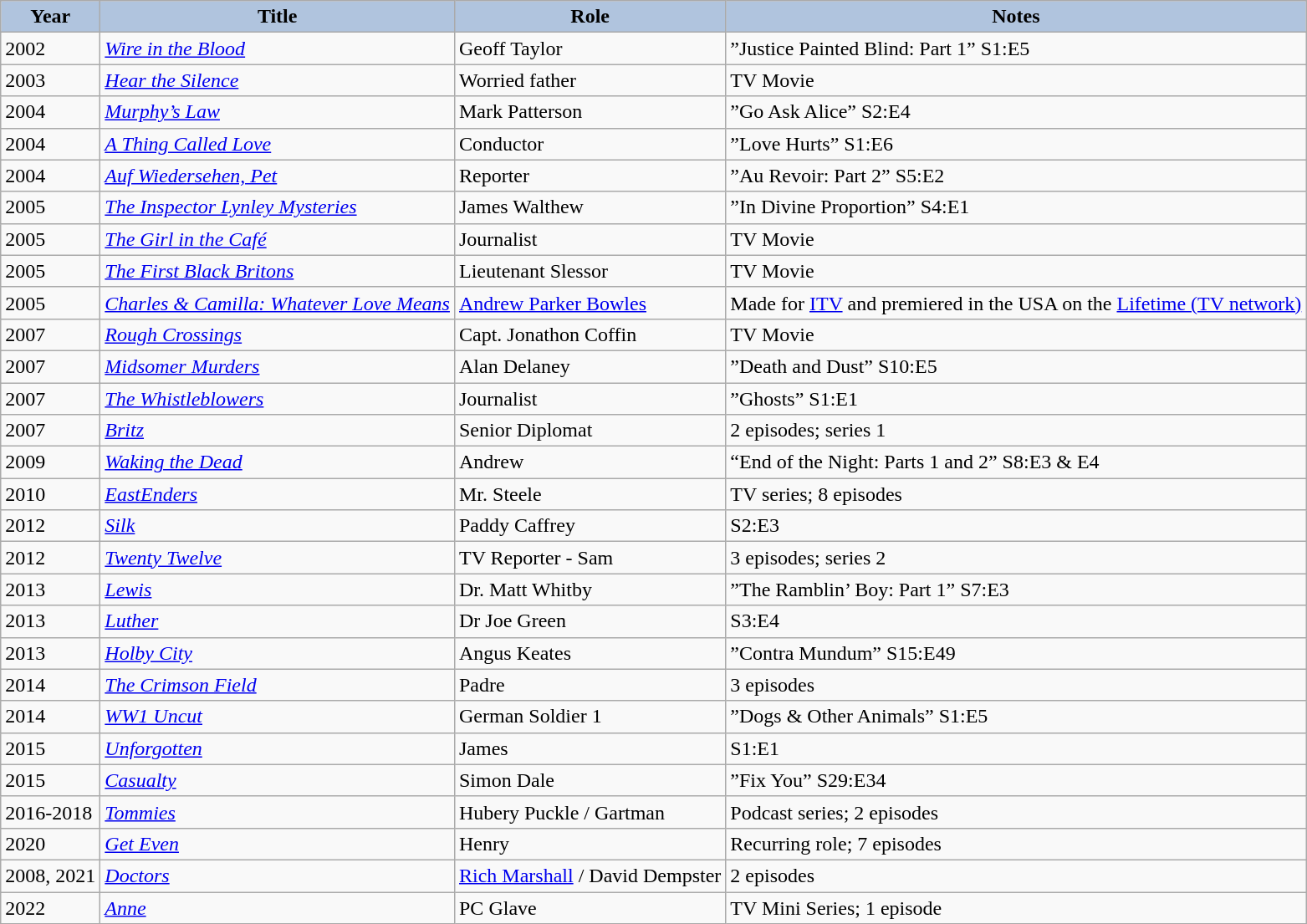<table class = "wikitable sortable">
<tr>
<th style="background:#B0C4DE;">Year</th>
<th style="background:#B0C4DE;">Title</th>
<th style="background:#B0C4DE;">Role</th>
<th style="background:#B0C4DE;">Notes</th>
</tr>
<tr>
<td>2002</td>
<td><em><a href='#'>Wire in the Blood</a></em></td>
<td>Geoff Taylor</td>
<td>”Justice Painted Blind: Part 1” S1:E5</td>
</tr>
<tr>
<td>2003</td>
<td><em><a href='#'>Hear the Silence</a></em></td>
<td>Worried father</td>
<td>TV Movie</td>
</tr>
<tr>
<td>2004</td>
<td><em><a href='#'>Murphy’s Law</a></em></td>
<td>Mark Patterson</td>
<td>”Go Ask Alice” S2:E4</td>
</tr>
<tr>
<td>2004</td>
<td><em><a href='#'>A Thing Called Love</a></em></td>
<td>Conductor</td>
<td>”Love Hurts” S1:E6</td>
</tr>
<tr>
<td>2004</td>
<td><em><a href='#'>Auf Wiedersehen, Pet</a></em></td>
<td>Reporter</td>
<td>”Au Revoir: Part 2” S5:E2</td>
</tr>
<tr>
<td>2005</td>
<td><em><a href='#'>The Inspector Lynley Mysteries</a></em></td>
<td>James Walthew</td>
<td>”In Divine Proportion” S4:E1</td>
</tr>
<tr>
<td>2005</td>
<td><em><a href='#'>The Girl in the Café</a></em></td>
<td>Journalist</td>
<td>TV Movie</td>
</tr>
<tr>
<td>2005</td>
<td><em><a href='#'>The First Black Britons</a></em></td>
<td>Lieutenant Slessor</td>
<td>TV Movie</td>
</tr>
<tr>
<td>2005</td>
<td><em><a href='#'>Charles & Camilla: Whatever Love Means</a></em></td>
<td><a href='#'>Andrew Parker Bowles</a></td>
<td>Made for <a href='#'>ITV</a> and premiered in the USA on the <a href='#'>Lifetime (TV network)</a></td>
</tr>
<tr>
<td>2007</td>
<td><em><a href='#'>Rough Crossings</a></em></td>
<td>Capt. Jonathon Coffin</td>
<td>TV Movie</td>
</tr>
<tr>
<td>2007</td>
<td><em><a href='#'>Midsomer Murders</a></em></td>
<td>Alan Delaney</td>
<td>”Death and Dust” S10:E5</td>
</tr>
<tr>
<td>2007</td>
<td><em><a href='#'>The Whistleblowers</a></em></td>
<td>Journalist</td>
<td>”Ghosts” S1:E1</td>
</tr>
<tr>
<td>2007</td>
<td><em><a href='#'>Britz</a></em></td>
<td>Senior Diplomat</td>
<td>2 episodes; series 1</td>
</tr>
<tr>
<td>2009</td>
<td><em><a href='#'>Waking the Dead</a></em></td>
<td>Andrew</td>
<td>“End of the Night: Parts 1 and 2” S8:E3 & E4</td>
</tr>
<tr>
<td>2010</td>
<td><em><a href='#'>EastEnders</a></em></td>
<td>Mr. Steele</td>
<td>TV series; 8 episodes</td>
</tr>
<tr>
<td>2012</td>
<td><em><a href='#'>Silk</a></em></td>
<td>Paddy Caffrey</td>
<td>S2:E3</td>
</tr>
<tr>
<td>2012</td>
<td><em><a href='#'>Twenty Twelve</a></em></td>
<td>TV Reporter - Sam</td>
<td>3 episodes; series 2</td>
</tr>
<tr>
<td>2013</td>
<td><em><a href='#'>Lewis</a></em></td>
<td>Dr. Matt Whitby</td>
<td>”The Ramblin’ Boy: Part 1” S7:E3</td>
</tr>
<tr>
<td>2013</td>
<td><em><a href='#'>Luther</a></em></td>
<td>Dr Joe Green</td>
<td>S3:E4</td>
</tr>
<tr>
<td>2013</td>
<td><em><a href='#'>Holby City</a></em></td>
<td>Angus Keates</td>
<td>”Contra Mundum” S15:E49</td>
</tr>
<tr>
<td>2014</td>
<td><em><a href='#'>The Crimson Field</a></em></td>
<td>Padre</td>
<td>3 episodes</td>
</tr>
<tr>
<td>2014</td>
<td><em><a href='#'>WW1 Uncut</a></em></td>
<td>German Soldier 1</td>
<td>”Dogs & Other Animals” S1:E5</td>
</tr>
<tr>
<td>2015</td>
<td><em><a href='#'>Unforgotten</a></em></td>
<td>James</td>
<td>S1:E1</td>
</tr>
<tr>
<td>2015</td>
<td><em><a href='#'>Casualty</a></em></td>
<td>Simon Dale</td>
<td>”Fix You” S29:E34</td>
</tr>
<tr>
<td>2016-2018</td>
<td><em><a href='#'>Tommies</a></em></td>
<td>Hubery Puckle / Gartman</td>
<td>Podcast series; 2 episodes</td>
</tr>
<tr>
<td>2020</td>
<td><em><a href='#'>Get Even</a></em></td>
<td>Henry</td>
<td>Recurring role; 7 episodes</td>
</tr>
<tr>
<td>2008, 2021</td>
<td><em><a href='#'>Doctors</a></em></td>
<td><a href='#'>Rich Marshall</a> / David Dempster</td>
<td>2 episodes</td>
</tr>
<tr>
<td>2022</td>
<td><em><a href='#'>Anne</a></em></td>
<td>PC Glave</td>
<td>TV Mini Series; 1 episode</td>
</tr>
</table>
